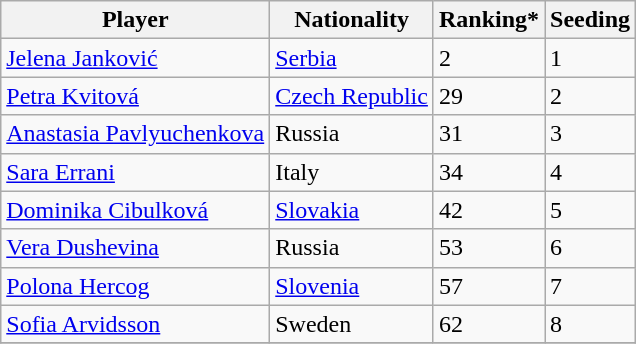<table class="wikitable" border="1">
<tr>
<th>Player</th>
<th>Nationality</th>
<th>Ranking*</th>
<th>Seeding</th>
</tr>
<tr>
<td><a href='#'>Jelena Janković</a></td>
<td> <a href='#'>Serbia</a></td>
<td>2</td>
<td>1</td>
</tr>
<tr>
<td><a href='#'>Petra Kvitová</a></td>
<td> <a href='#'>Czech Republic</a></td>
<td>29</td>
<td>2</td>
</tr>
<tr>
<td><a href='#'>Anastasia Pavlyuchenkova</a></td>
<td> Russia</td>
<td>31</td>
<td>3</td>
</tr>
<tr>
<td><a href='#'>Sara Errani</a></td>
<td> Italy</td>
<td>34</td>
<td>4</td>
</tr>
<tr>
<td><a href='#'>Dominika Cibulková</a></td>
<td> <a href='#'>Slovakia</a></td>
<td>42</td>
<td>5</td>
</tr>
<tr>
<td><a href='#'>Vera Dushevina</a></td>
<td> Russia</td>
<td>53</td>
<td>6</td>
</tr>
<tr>
<td><a href='#'>Polona Hercog</a></td>
<td> <a href='#'>Slovenia</a></td>
<td>57</td>
<td>7</td>
</tr>
<tr>
<td><a href='#'>Sofia Arvidsson</a></td>
<td> Sweden</td>
<td>62</td>
<td>8<br></td>
</tr>
<tr>
</tr>
</table>
